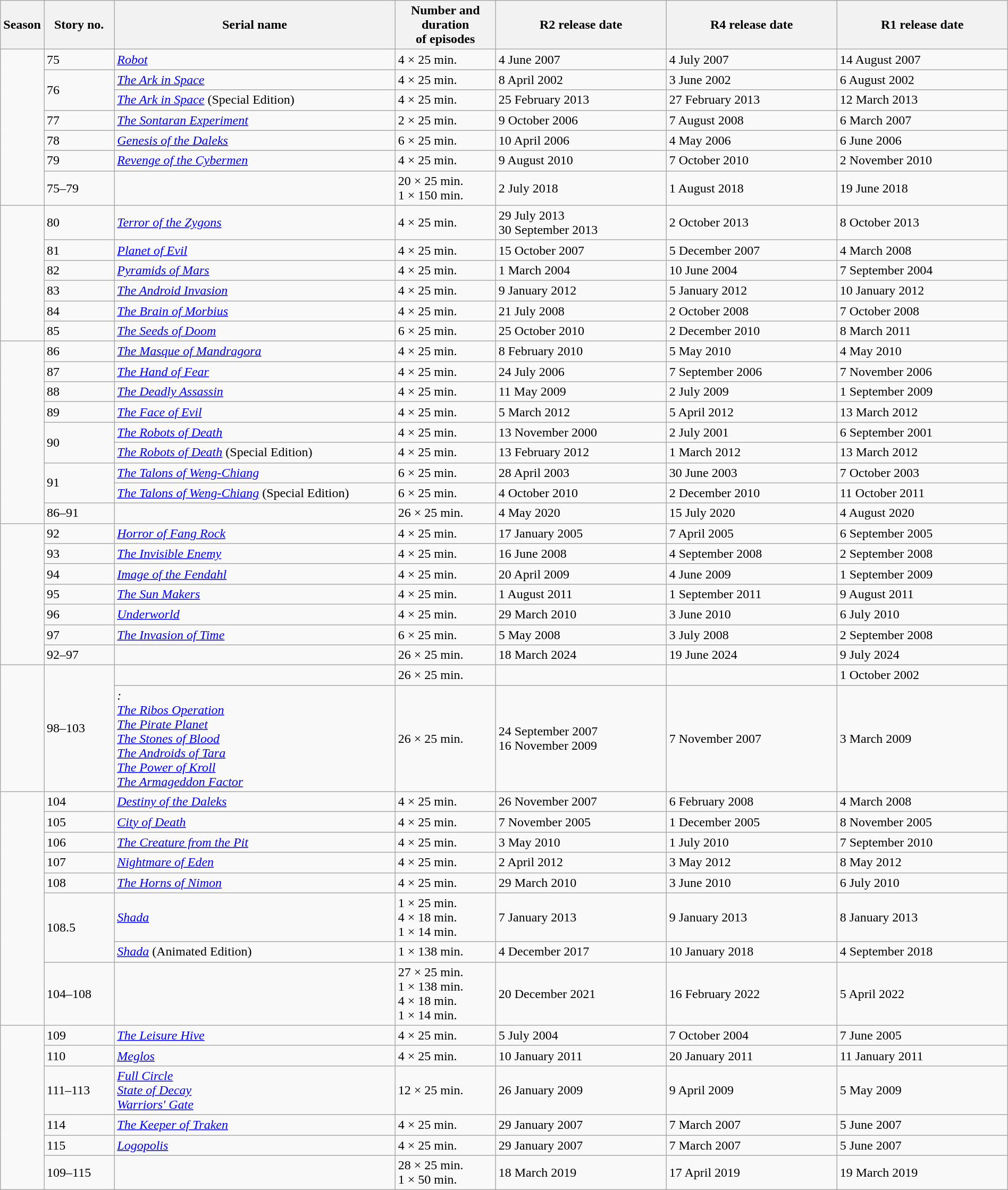<table class="wikitable sortable" style="width:100%;">
<tr>
<th style="width:4%;">Season</th>
<th style="width:7%;">Story no.</th>
<th style="width:28%;">Serial name</th>
<th style="width:10%;">Number and duration<br>of episodes</th>
<th style="width:17%;">R2 release date</th>
<th style="width:17%;">R4 release date</th>
<th style="width:17%;">R1 release date</th>
</tr>
<tr>
<td rowspan="7"></td>
<td>75</td>
<td><em><a href='#'>Robot</a></em></td>
<td data-sort-value="100">4 × 25 min.</td>
<td data-sort-value="2007-06-04">4 June 2007</td>
<td data-sort-value="2007-07-04">4 July 2007</td>
<td data-sort-value="2007-08-14">14 August 2007</td>
</tr>
<tr>
<td rowspan="2">76</td>
<td><em><a href='#'>The Ark in Space</a></em></td>
<td data-sort-value="100">4 × 25 min.</td>
<td data-sort-value="2002-04-08">8 April 2002</td>
<td data-sort-value="2002-06-03">3 June 2002</td>
<td data-sort-value="2002-08-06">6 August 2002</td>
</tr>
<tr>
<td><em><a href='#'>The Ark in Space</a></em> (Special Edition)</td>
<td data-sort-value="100">4 × 25 min.</td>
<td data-sort-value="2013-02-25">25 February 2013</td>
<td data-sort-value="2013-02-27">27 February 2013</td>
<td data-sort-value="2013-03-12">12 March 2013</td>
</tr>
<tr>
<td>77</td>
<td><em><a href='#'>The Sontaran Experiment</a></em></td>
<td data-sort-value="50">2 × 25 min.</td>
<td data-sort-value="2006-10-09">9 October 2006</td>
<td data-sort-value="2008-08-07">7 August 2008</td>
<td data-sort-value="2007-03-06">6 March 2007</td>
</tr>
<tr>
<td>78</td>
<td><em><a href='#'>Genesis of the Daleks</a></em></td>
<td data-sort-value="150">6 × 25 min.</td>
<td data-sort-value="2006-04-10">10 April 2006</td>
<td data-sort-value="2006-05-04">4 May 2006</td>
<td data-sort-value="2006-06-06">6 June 2006</td>
</tr>
<tr>
<td>79</td>
<td><em><a href='#'>Revenge of the Cybermen</a></em></td>
<td data-sort-value="100">4 × 25 min.</td>
<td data-sort-value="2010-08-09">9 August 2010</td>
<td data-sort-value="2010-10-07">7 October 2010</td>
<td data-sort-value="2010-11-02">2 November 2010</td>
</tr>
<tr>
<td>75–79</td>
<td></td>
<td data-sort-value="650">20 × 25 min.<br>1 × 150 min.</td>
<td data-sort-value="2018-07-02">2 July 2018  </td>
<td data-sort-value="2018-08-01">1 August 2018  </td>
<td data-sort-value="2018-06-19">19 June 2018  </td>
</tr>
<tr>
<td rowspan="6"></td>
<td>80</td>
<td><em><a href='#'>Terror of the Zygons</a></em></td>
<td data-sort-value="100">4 × 25 min.</td>
<td data-sort-value="2013-07-29">29 July 2013<br>30 September 2013</td>
<td data-sort-value="2013-10-02">2 October 2013</td>
<td data-sort-value="2013-10-08">8 October 2013</td>
</tr>
<tr>
<td>81</td>
<td><em><a href='#'>Planet of Evil</a></em></td>
<td data-sort-value="100">4 × 25 min.</td>
<td data-sort-value="2007-10-15">15 October 2007</td>
<td data-sort-value="2007-12-05">5 December 2007</td>
<td data-sort-value="2008-03-04">4 March 2008</td>
</tr>
<tr>
<td>82</td>
<td><em><a href='#'>Pyramids of Mars</a></em> </td>
<td data-sort-value="100">4 × 25 min.</td>
<td data-sort-value="2004-03-01">1 March 2004</td>
<td data-sort-value="2004-06-10">10 June 2004</td>
<td data-sort-value="2004-09-07">7 September 2004</td>
</tr>
<tr>
<td>83</td>
<td><em><a href='#'>The Android Invasion</a></em></td>
<td data-sort-value="100">4 × 25 min.</td>
<td data-sort-value="2012-01-09">9 January 2012</td>
<td data-sort-value="2012-01-05">5 January 2012</td>
<td data-sort-value="2012-01-10">10 January 2012</td>
</tr>
<tr>
<td>84</td>
<td><em><a href='#'>The Brain of Morbius</a></em></td>
<td data-sort-value="100">4 × 25 min.</td>
<td data-sort-value="2008-07-21">21 July 2008</td>
<td data-sort-value="2008-10-02">2 October 2008</td>
<td data-sort-value="2008-10-07">7 October 2008</td>
</tr>
<tr>
<td>85</td>
<td><em><a href='#'>The Seeds of Doom</a></em></td>
<td data-sort-value="150">6 × 25 min.</td>
<td data-sort-value="2010-10-25">25 October 2010</td>
<td data-sort-value="2010-12-02">2 December 2010</td>
<td data-sort-value="2011-03-08">8 March 2011</td>
</tr>
<tr>
<td rowspan="9"></td>
<td>86</td>
<td><em><a href='#'>The Masque of Mandragora</a></em></td>
<td data-sort-value="100">4 × 25 min.</td>
<td data-sort-value="2010-02-08">8 February 2010</td>
<td data-sort-value="2010-05-05">5 May 2010</td>
<td data-sort-value="2010-05-04">4 May 2010</td>
</tr>
<tr>
<td>87</td>
<td><em><a href='#'>The Hand of Fear</a></em></td>
<td data-sort-value="100">4 × 25 min.</td>
<td data-sort-value="2006-07-24">24 July 2006</td>
<td data-sort-value="2006-09-07">7 September 2006</td>
<td data-sort-value="2006-11-07">7 November 2006</td>
</tr>
<tr>
<td>88</td>
<td><em><a href='#'>The Deadly Assassin</a></em></td>
<td data-sort-value="100">4 × 25 min.</td>
<td data-sort-value="2009-05-11">11 May 2009</td>
<td data-sort-value="2009-07-02">2 July 2009</td>
<td data-sort-value="2009-09-01">1 September 2009</td>
</tr>
<tr>
<td>89</td>
<td><em><a href='#'>The Face of Evil</a></em></td>
<td data-sort-value="100">4 × 25 min.</td>
<td data-sort-value="2012-03-05">5 March 2012</td>
<td data-sort-value="2012-04-05">5 April 2012</td>
<td data-sort-value="2012-03-13">13 March 2012</td>
</tr>
<tr>
<td rowspan="2">90</td>
<td><em><a href='#'>The Robots of Death</a></em></td>
<td data-sort-value="100">4 × 25 min.</td>
<td data-sort-value="2000-11-13">13 November 2000</td>
<td data-sort-value="2001-07-02">2 July 2001</td>
<td data-sort-value="2001-09-06">6 September 2001</td>
</tr>
<tr>
<td><em><a href='#'>The Robots of Death</a></em> (Special Edition)</td>
<td data-sort-value="100">4 × 25 min.</td>
<td data-sort-value="2012-02-13">13 February 2012 </td>
<td data-sort-value="2012-03-01">1 March 2012</td>
<td data-sort-value="2012-03-13">13 March 2012</td>
</tr>
<tr>
<td rowspan="2">91</td>
<td><em><a href='#'>The Talons of Weng-Chiang</a></em></td>
<td data-sort-value="150">6 × 25 min.</td>
<td data-sort-value="2003-04-28">28 April 2003</td>
<td data-sort-value="2003-06-30">30 June 2003</td>
<td data-sort-value="2003-10-07">7 October 2003</td>
</tr>
<tr>
<td><em><a href='#'>The Talons of Weng-Chiang</a></em> (Special Edition)</td>
<td data-sort-value="150">6 × 25 min.</td>
<td data-sort-value="2010-10-04">4 October 2010</td>
<td data-sort-value="2010-12-02">2 December 2010</td>
<td data-sort-value="2011-10-11">11 October 2011</td>
</tr>
<tr>
<td>86–91</td>
<td></td>
<td data-sort-value="650">26 × 25 min.</td>
<td data-sort-value="2020-05-04">4 May 2020  </td>
<td data-sort-value="2020-07-15">15 July 2020  </td>
<td data-sort-value="2020-08-04">4 August 2020  </td>
</tr>
<tr>
<td rowspan="7"></td>
<td>92</td>
<td><em><a href='#'>Horror of Fang Rock</a></em></td>
<td data-sort-value="100">4 × 25 min.</td>
<td data-sort-value="2005-01-17">17 January 2005</td>
<td data-sort-value="2005-04-07">7 April 2005</td>
<td data-sort-value="2005-09-06">6 September 2005</td>
</tr>
<tr>
<td>93</td>
<td><em><a href='#'>The Invisible Enemy</a></em></td>
<td data-sort-value="100">4 × 25 min.</td>
<td data-sort-value="2008-06-16">16 June 2008</td>
<td data-sort-value="2008-09-04">4 September 2008</td>
<td data-sort-value="2008-09-02">2 September 2008</td>
</tr>
<tr>
<td>94</td>
<td><em><a href='#'>Image of the Fendahl</a></em></td>
<td data-sort-value="100">4 × 25 min.</td>
<td data-sort-value="2009-04-20">20 April 2009</td>
<td data-sort-value="2009-06-04">4 June 2009</td>
<td data-sort-value="2009-09-01">1 September 2009</td>
</tr>
<tr>
<td>95</td>
<td><em><a href='#'>The Sun Makers</a></em></td>
<td data-sort-value="100">4 × 25 min.</td>
<td data-sort-value="2011-08-01">1 August 2011</td>
<td data-sort-value="2011-09-01">1 September 2011</td>
<td data-sort-value="2011-08-09">9 August 2011</td>
</tr>
<tr>
<td>96</td>
<td><em><a href='#'>Underworld</a></em></td>
<td data-sort-value="100">4 × 25 min.</td>
<td data-sort-value="2010-03-29">29 March 2010</td>
<td data-sort-value="2010-06-03">3 June 2010</td>
<td data-sort-value="2010-07-06">6 July 2010</td>
</tr>
<tr>
<td>97</td>
<td><em><a href='#'>The Invasion of Time</a></em></td>
<td data-sort-value="150">6 × 25 min.</td>
<td data-sort-value="2008-05-05">5 May 2008</td>
<td data-sort-value="2008-07-03">3 July 2008</td>
<td data-sort-value="2008-09-02">2 September 2008</td>
</tr>
<tr>
<td>92–97</td>
<td></td>
<td data-sort-value="650">26 × 25 min.</td>
<td data-sort-value="2024-03-18">18 March 2024  </td>
<td data-sort-value="2024-06-19">19 June 2024  </td>
<td data-sort-value="2024-07-09">9 July 2024  </td>
</tr>
<tr>
<td rowspan="2"></td>
<td rowspan="2">98–103</td>
<td><em></em></td>
<td data-sort-value="650">26 × 25 min.</td>
<td></td>
<td></td>
<td data-sort-value="2002-10-01">1 October 2002</td>
</tr>
<tr>
<td><em>:</em><br><em><a href='#'>The Ribos Operation</a></em><br><em><a href='#'>The Pirate Planet</a></em><br><em><a href='#'>The Stones of Blood</a></em><br><em><a href='#'>The Androids of Tara</a></em><br><em><a href='#'>The Power of Kroll</a></em><br><em><a href='#'>The Armageddon Factor</a></em></td>
<td data-sort-value="650">26 × 25 min.</td>
<td data-sort-value="2007-09-24">24 September 2007<br>16 November 2009</td>
<td data-sort-value="2007-11-07">7 November 2007</td>
<td data-sort-value="2009-03-03">3 March 2009</td>
</tr>
<tr>
<td rowspan="8"></td>
<td>104</td>
<td><em><a href='#'>Destiny of the Daleks</a></em></td>
<td data-sort-value="100">4 × 25 min.</td>
<td data-sort-value="2007-11-26">26 November 2007</td>
<td data-sort-value="2008-02-06">6 February 2008</td>
<td data-sort-value="2008-03-04">4 March 2008</td>
</tr>
<tr>
<td>105</td>
<td><em><a href='#'>City of Death</a></em></td>
<td data-sort-value="100">4 × 25 min.</td>
<td data-sort-value="2005-11-07">7 November 2005</td>
<td data-sort-value="2005-12-01">1 December 2005</td>
<td data-sort-value="2005-11-08">8 November 2005</td>
</tr>
<tr>
<td>106</td>
<td><em><a href='#'>The Creature from the Pit</a></em></td>
<td data-sort-value="100">4 × 25 min.</td>
<td data-sort-value="2010-05-03">3 May 2010</td>
<td data-sort-value="2010-07-01">1 July 2010</td>
<td data-sort-value="2010-09-07">7 September 2010</td>
</tr>
<tr>
<td>107</td>
<td><em><a href='#'>Nightmare of Eden</a></em></td>
<td data-sort-value="100">4 × 25 min.</td>
<td data-sort-value="2012-04-02">2 April 2012</td>
<td data-sort-value="2012-05-03">3 May 2012</td>
<td data-sort-value="2012-05-08">8 May 2012</td>
</tr>
<tr>
<td>108</td>
<td><em><a href='#'>The Horns of Nimon</a></em></td>
<td data-sort-value="100">4 × 25 min.</td>
<td data-sort-value="2010-03-29">29 March 2010</td>
<td data-sort-value="2010-06-03">3 June 2010</td>
<td data-sort-value="2010-07-06">6 July 2010</td>
</tr>
<tr>
<td rowspan="2">108.5</td>
<td><em><a href='#'>Shada</a></em></td>
<td data-sort-value="111">1 × 25 min.<br>4 × 18 min.<br>1 × 14 min.</td>
<td data-sort-value="2013-01-07">7 January 2013</td>
<td data-sort-value="2013-01-09">9 January 2013</td>
<td data-sort-value="2013-01-08">8 January 2013</td>
</tr>
<tr>
<td><em><a href='#'>Shada</a></em> (Animated Edition)</td>
<td data-sort-value="138">1 × 138 min.</td>
<td data-sort-value="2017-12-04">4 December 2017 </td>
<td data-sort-value="2018-01-10">10 January 2018 </td>
<td data-sort-value="2018-09-04">4 September 2018</td>
</tr>
<tr>
<td>104–108</td>
<td></td>
<td data-sort-value="899">27 × 25 min.<br>1 × 138 min.<br>4 × 18 min.<br>1 × 14 min.</td>
<td data-sort-value="2021-12-20">20 December 2021  </td>
<td data-sort-value="2022-02-16">16 February 2022  </td>
<td data-sort-value="2022-04-05">5 April 2022  </td>
</tr>
<tr>
<td rowspan="6"></td>
<td>109</td>
<td><em><a href='#'>The Leisure Hive</a></em></td>
<td data-sort-value="100">4 × 25 min.</td>
<td data-sort-value="2004-07-05">5 July 2004</td>
<td data-sort-value="2004-10-07">7 October 2004</td>
<td data-sort-value="2005-06-07">7 June 2005</td>
</tr>
<tr>
<td>110</td>
<td><em><a href='#'>Meglos</a></em></td>
<td data-sort-value="100">4 × 25 min.</td>
<td data-sort-value="2011-01-10">10 January 2011</td>
<td data-sort-value="2011-01-20">20 January 2011</td>
<td data-sort-value="2011-01-11">11 January 2011</td>
</tr>
<tr>
<td>111–113</td>
<td><em><a href='#'>Full Circle</a></em><br><em><a href='#'>State of Decay</a></em><br><em><a href='#'>Warriors' Gate</a></em></td>
<td data-sort-value="300">12 × 25 min.</td>
<td data-sort-value="2009-01-26">26 January 2009</td>
<td data-sort-value="2009-04-09">9 April 2009</td>
<td data-sort-value="2009-05-05">5 May 2009</td>
</tr>
<tr>
<td>114</td>
<td><em><a href='#'>The Keeper of Traken</a></em></td>
<td data-sort-value="100">4 × 25 min.</td>
<td data-sort-value="2007-01-29">29 January 2007</td>
<td data-sort-value="2007-03-07">7 March 2007</td>
<td data-sort-value="2007-06-05">5 June 2007</td>
</tr>
<tr>
<td>115</td>
<td><em><a href='#'>Logopolis</a></em></td>
<td data-sort-value="100">4 × 25 min.</td>
<td data-sort-value="2007-01-29">29 January 2007</td>
<td data-sort-value="2007-03-07">7 March 2007</td>
<td data-sort-value="2007-06-05">5 June 2007</td>
</tr>
<tr>
<td>109–115</td>
<td></td>
<td data-sort-value="750">28 × 25 min.<br>1 × 50 min.</td>
<td data-sort-value="2019-03-18">18 March 2019  </td>
<td data-sort-value="2019-04-17">17 April 2019  </td>
<td data-sort-value="2019-03-19">19 March 2019  <br></td>
</tr>
</table>
